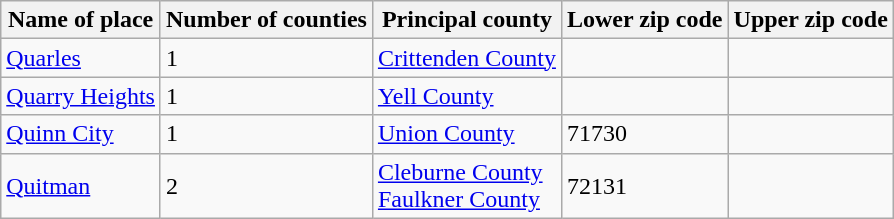<table class="wikitable">
<tr>
<th>Name of place</th>
<th>Number of counties</th>
<th>Principal county</th>
<th>Lower zip code</th>
<th>Upper zip code</th>
</tr>
<tr>
<td><a href='#'>Quarles</a></td>
<td>1</td>
<td><a href='#'>Crittenden County</a></td>
<td> </td>
<td> </td>
</tr>
<tr>
<td><a href='#'>Quarry Heights</a></td>
<td>1</td>
<td><a href='#'>Yell County</a></td>
<td> </td>
<td> </td>
</tr>
<tr>
<td><a href='#'>Quinn City</a></td>
<td>1</td>
<td><a href='#'>Union County</a></td>
<td>71730</td>
<td> </td>
</tr>
<tr>
<td><a href='#'>Quitman</a></td>
<td>2</td>
<td><a href='#'>Cleburne County</a><br><a href='#'>Faulkner County</a></td>
<td>72131</td>
<td> </td>
</tr>
</table>
